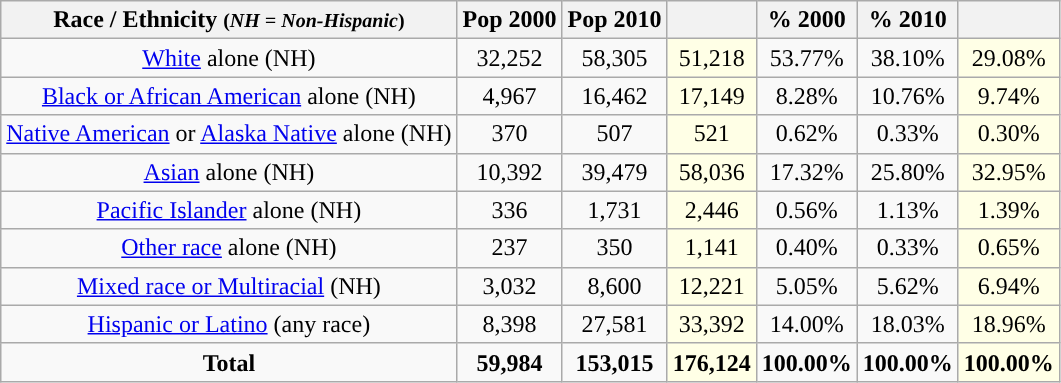<table class="wikitable" style="text-align:center;">
<tr>
<th>Race / Ethnicity <small>(<em>NH = Non-Hispanic</em>)</small></th>
<th>Pop 2000</th>
<th>Pop 2010</th>
<th></th>
<th>% 2000</th>
<th>% 2010</th>
<th></th>
</tr>
<tr>
<td><a href='#'>White</a> alone (NH)</td>
<td>32,252</td>
<td>58,305</td>
<td style='background: #ffffe6;'>51,218</td>
<td>53.77%</td>
<td>38.10%</td>
<td style='background: #ffffe6;'>29.08%</td>
</tr>
<tr>
<td><a href='#'>Black or African American</a> alone (NH)</td>
<td>4,967</td>
<td>16,462</td>
<td style='background: #ffffe6;'>17,149</td>
<td>8.28%</td>
<td>10.76%</td>
<td style='background: #ffffe6;'>9.74%</td>
</tr>
<tr>
<td><a href='#'>Native American</a> or <a href='#'>Alaska Native</a> alone (NH)</td>
<td>370</td>
<td>507</td>
<td style='background: #ffffe6;'>521</td>
<td>0.62%</td>
<td>0.33%</td>
<td style='background: #ffffe6;'>0.30%</td>
</tr>
<tr>
<td><a href='#'>Asian</a> alone (NH)</td>
<td>10,392</td>
<td>39,479</td>
<td style='background: #ffffe6;'>58,036</td>
<td>17.32%</td>
<td>25.80%</td>
<td style='background: #ffffe6;'>32.95%</td>
</tr>
<tr>
<td><a href='#'>Pacific Islander</a> alone (NH)</td>
<td>336</td>
<td>1,731</td>
<td style='background: #ffffe6;'>2,446</td>
<td>0.56%</td>
<td>1.13%</td>
<td style='background: #ffffe6;'>1.39%</td>
</tr>
<tr>
<td><a href='#'>Other race</a> alone (NH)</td>
<td>237</td>
<td>350</td>
<td style='background: #ffffe6;'>1,141</td>
<td>0.40%</td>
<td>0.33%</td>
<td style='background: #ffffe6;'>0.65%</td>
</tr>
<tr>
<td><a href='#'>Mixed race or Multiracial</a> (NH)</td>
<td>3,032</td>
<td>8,600</td>
<td style='background: #ffffe6;'>12,221</td>
<td>5.05%</td>
<td>5.62%</td>
<td style='background: #ffffe6;'>6.94%</td>
</tr>
<tr>
<td><a href='#'>Hispanic or Latino</a> (any race)</td>
<td>8,398</td>
<td>27,581</td>
<td style='background: #ffffe6;'>33,392</td>
<td>14.00%</td>
<td>18.03%</td>
<td style='background: #ffffe6;'>18.96%</td>
</tr>
<tr>
<td><strong>Total</strong></td>
<td><strong>59,984</strong></td>
<td><strong>153,015</strong></td>
<td style='background: #ffffe6;'><strong>176,124</strong></td>
<td><strong>100.00%</strong></td>
<td><strong>100.00%</strong></td>
<td style='background: #ffffe6;'><strong>100.00%</strong></td>
</tr>
</table>
